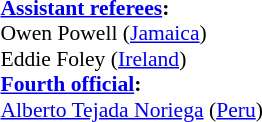<table width=100% style="font-size: 90%">
<tr>
<td><br><strong><a href='#'>Assistant referees</a>:</strong>
<br>Owen Powell (<a href='#'>Jamaica</a>)
<br>Eddie Foley (<a href='#'>Ireland</a>)
<br><strong><a href='#'>Fourth official</a>:</strong>
<br><a href='#'>Alberto Tejada Noriega</a> (<a href='#'>Peru</a>)</td>
</tr>
</table>
